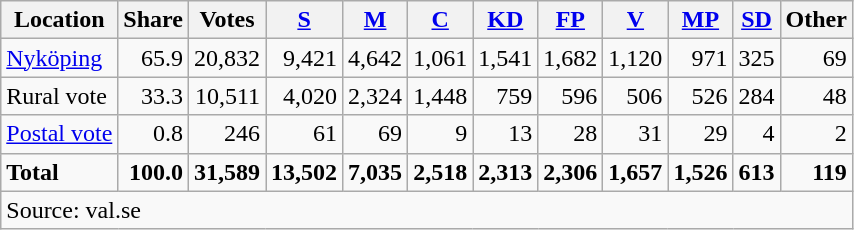<table class="wikitable sortable" style=text-align:right>
<tr>
<th>Location</th>
<th>Share</th>
<th>Votes</th>
<th><a href='#'>S</a></th>
<th><a href='#'>M</a></th>
<th><a href='#'>C</a></th>
<th><a href='#'>KD</a></th>
<th><a href='#'>FP</a></th>
<th><a href='#'>V</a></th>
<th><a href='#'>MP</a></th>
<th><a href='#'>SD</a></th>
<th>Other</th>
</tr>
<tr>
<td align=left><a href='#'>Nyköping</a></td>
<td>65.9</td>
<td>20,832</td>
<td>9,421</td>
<td>4,642</td>
<td>1,061</td>
<td>1,541</td>
<td>1,682</td>
<td>1,120</td>
<td>971</td>
<td>325</td>
<td>69</td>
</tr>
<tr>
<td align=left>Rural vote</td>
<td>33.3</td>
<td>10,511</td>
<td>4,020</td>
<td>2,324</td>
<td>1,448</td>
<td>759</td>
<td>596</td>
<td>506</td>
<td>526</td>
<td>284</td>
<td>48</td>
</tr>
<tr>
<td align=left><a href='#'>Postal vote</a></td>
<td>0.8</td>
<td>246</td>
<td>61</td>
<td>69</td>
<td>9</td>
<td>13</td>
<td>28</td>
<td>31</td>
<td>29</td>
<td>4</td>
<td>2</td>
</tr>
<tr>
<td align=left><strong>Total</strong></td>
<td><strong>100.0</strong></td>
<td><strong>31,589</strong></td>
<td><strong>13,502</strong></td>
<td><strong>7,035</strong></td>
<td><strong>2,518</strong></td>
<td><strong>2,313</strong></td>
<td><strong>2,306</strong></td>
<td><strong>1,657</strong></td>
<td><strong>1,526</strong></td>
<td><strong>613</strong></td>
<td><strong>119</strong></td>
</tr>
<tr>
<td align=left colspan=12>Source: val.se </td>
</tr>
</table>
